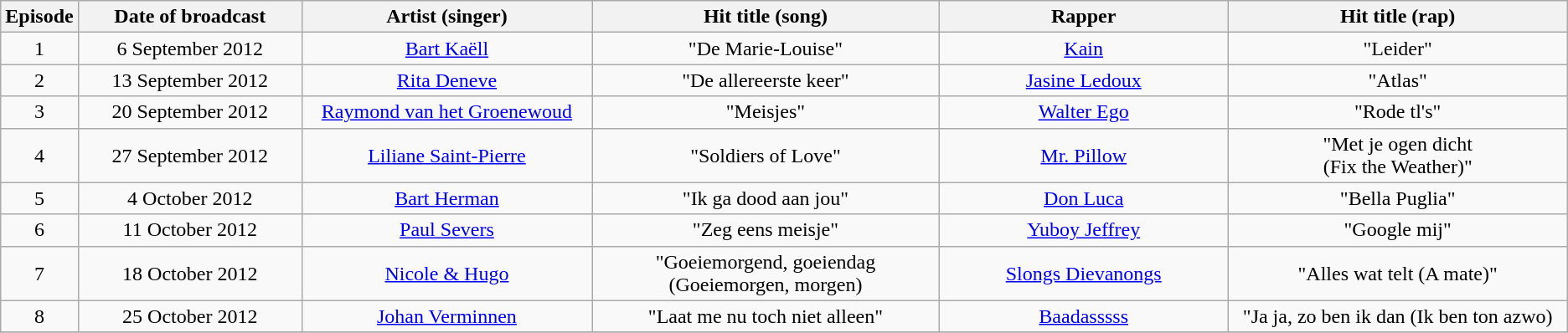<table class="wikitable zebra toptextcells sortable">
<tr>
<th width="50px">Episode</th>
<th width="190px">Date of broadcast</th>
<th width="250px">Artist (singer)</th>
<th width="300px">Hit title (song)</th>
<th width="250px">Rapper</th>
<th width="300px">Hit title (rap)</th>
</tr>
<tr>
<td align="center">1</td>
<td align="center">6 September 2012</td>
<td align="center"><a href='#'>Bart Kaëll</a></td>
<td align="center">"De Marie-Louise"</td>
<td align="center"><a href='#'>Kain</a></td>
<td align="center">"Leider"</td>
</tr>
<tr>
<td align="center">2</td>
<td align="center">13 September 2012</td>
<td align="center"><a href='#'>Rita Deneve</a></td>
<td align="center">"De allereerste keer"</td>
<td align="center"><a href='#'>Jasine Ledoux</a></td>
<td align="center">"Atlas"</td>
</tr>
<tr>
<td align="center">3</td>
<td align="center">20 September 2012</td>
<td align="center"><a href='#'>Raymond van het Groenewoud</a></td>
<td align="center">"Meisjes"</td>
<td align="center"><a href='#'>Walter Ego</a></td>
<td align="center">"Rode tl's"</td>
</tr>
<tr>
<td align="center">4</td>
<td align="center">27 September 2012</td>
<td align="center"><a href='#'>Liliane Saint-Pierre</a></td>
<td align="center">"Soldiers of Love"</td>
<td align="center"><a href='#'>Mr. Pillow</a></td>
<td align="center">"Met je ogen dicht <br>(Fix the Weather)"</td>
</tr>
<tr>
<td align="center">5</td>
<td align="center">4 October 2012</td>
<td align="center"><a href='#'>Bart Herman</a></td>
<td align="center">"Ik ga dood aan jou"</td>
<td align="center"><a href='#'>Don Luca</a></td>
<td align="center">"Bella Puglia"</td>
</tr>
<tr>
<td align="center">6</td>
<td align="center">11 October 2012</td>
<td align="center"><a href='#'>Paul Severs</a></td>
<td align="center">"Zeg eens meisje"</td>
<td align="center"><a href='#'>Yuboy Jeffrey</a></td>
<td align="center">"Google mij"</td>
</tr>
<tr>
<td align="center">7</td>
<td align="center">18 October 2012</td>
<td align="center"><a href='#'>Nicole & Hugo</a></td>
<td align="center">"Goeiemorgend, goeiendag (Goeiemorgen, morgen)</td>
<td align="center"><a href='#'>Slongs Dievanongs</a></td>
<td align="center">"Alles wat telt (A mate)"</td>
</tr>
<tr>
<td align="center">8</td>
<td align="center">25 October 2012</td>
<td align="center"><a href='#'>Johan Verminnen</a></td>
<td align="center">"Laat me nu toch niet alleen"</td>
<td align="center"><a href='#'>Baadasssss</a></td>
<td align="center">"Ja ja, zo ben ik dan (Ik ben ton azwo)</td>
</tr>
<tr>
</tr>
</table>
